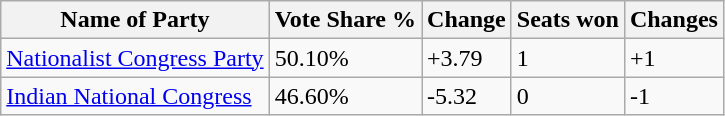<table class="wikitable sortable">
<tr>
<th>Name of Party</th>
<th>Vote Share %</th>
<th>Change</th>
<th>Seats won</th>
<th>Changes</th>
</tr>
<tr>
<td><a href='#'>Nationalist Congress Party</a></td>
<td>50.10%</td>
<td>+3.79</td>
<td>1</td>
<td>+1</td>
</tr>
<tr>
<td><a href='#'>Indian National Congress</a></td>
<td>46.60%</td>
<td>-5.32</td>
<td>0</td>
<td>-1</td>
</tr>
</table>
